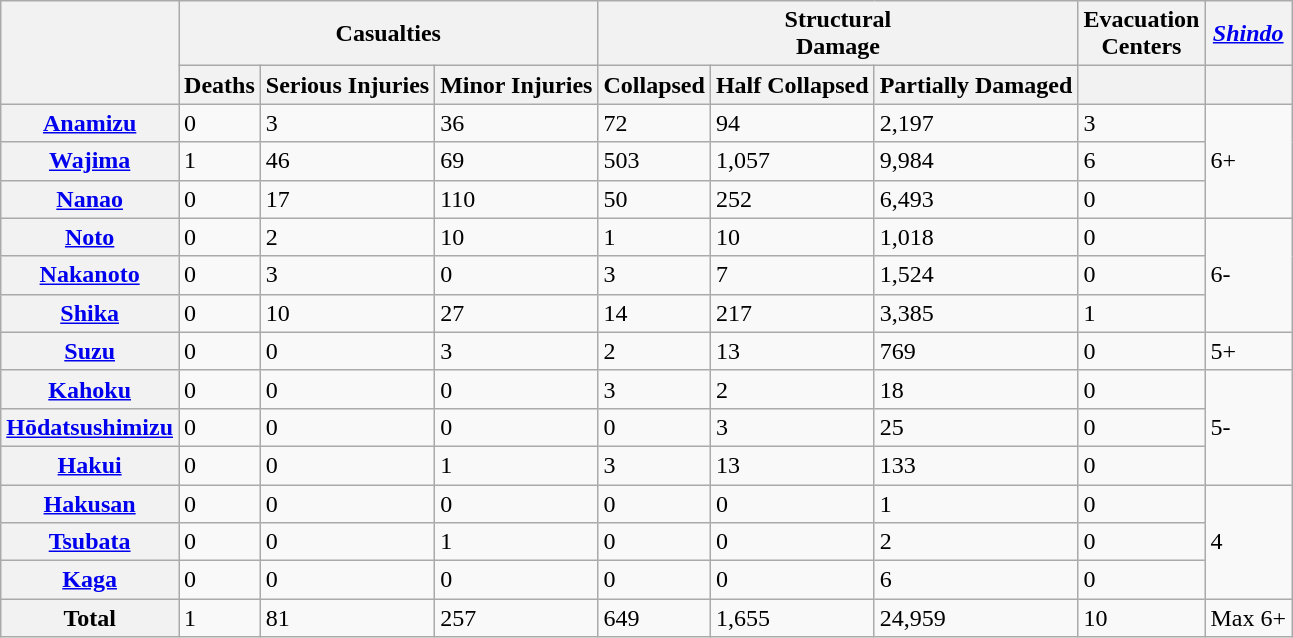<table class="wikitable">
<tr>
<th rowspan="2"></th>
<th colspan="3">Casualties</th>
<th colspan="3">Structural<br>Damage</th>
<th>Evacuation<br>Centers</th>
<th><em><a href='#'>Shindo</a></em></th>
</tr>
<tr>
<th>Deaths</th>
<th>Serious Injuries</th>
<th>Minor Injuries</th>
<th>Collapsed</th>
<th>Half Collapsed</th>
<th>Partially Damaged</th>
<th></th>
<th></th>
</tr>
<tr>
<th><a href='#'>Anamizu</a></th>
<td>0</td>
<td>3</td>
<td>36</td>
<td>72</td>
<td>94</td>
<td>2,197</td>
<td>3</td>
<td rowspan="3">6+</td>
</tr>
<tr>
<th><a href='#'>Wajima</a></th>
<td>1</td>
<td>46</td>
<td>69</td>
<td>503</td>
<td>1,057</td>
<td>9,984</td>
<td>6</td>
</tr>
<tr>
<th><a href='#'>Nanao</a></th>
<td>0</td>
<td>17</td>
<td>110</td>
<td>50</td>
<td>252</td>
<td>6,493</td>
<td>0</td>
</tr>
<tr>
<th><a href='#'>Noto</a></th>
<td>0</td>
<td>2</td>
<td>10</td>
<td>1</td>
<td>10</td>
<td>1,018</td>
<td>0</td>
<td rowspan="3">6-</td>
</tr>
<tr>
<th><a href='#'>Nakanoto</a></th>
<td>0</td>
<td>3</td>
<td>0</td>
<td>3</td>
<td>7</td>
<td>1,524</td>
<td>0</td>
</tr>
<tr>
<th><a href='#'>Shika</a></th>
<td>0</td>
<td>10</td>
<td>27</td>
<td>14</td>
<td>217</td>
<td>3,385</td>
<td>1</td>
</tr>
<tr>
<th><a href='#'>Suzu</a></th>
<td>0</td>
<td>0</td>
<td>3</td>
<td>2</td>
<td>13</td>
<td>769</td>
<td>0</td>
<td>5+</td>
</tr>
<tr>
<th><a href='#'>Kahoku</a></th>
<td>0</td>
<td>0</td>
<td>0</td>
<td>3</td>
<td>2</td>
<td>18</td>
<td>0</td>
<td rowspan="3">5-</td>
</tr>
<tr>
<th><a href='#'>Hōdatsushimizu</a></th>
<td>0</td>
<td>0</td>
<td>0</td>
<td>0</td>
<td>3</td>
<td>25</td>
<td>0</td>
</tr>
<tr>
<th><a href='#'>Hakui</a></th>
<td>0</td>
<td>0</td>
<td>1</td>
<td>3</td>
<td>13</td>
<td>133</td>
<td>0</td>
</tr>
<tr>
<th><a href='#'>Hakusan</a></th>
<td>0</td>
<td>0</td>
<td>0</td>
<td>0</td>
<td>0</td>
<td>1</td>
<td>0</td>
<td rowspan="3">4</td>
</tr>
<tr>
<th><a href='#'>Tsubata</a></th>
<td>0</td>
<td>0</td>
<td>1</td>
<td>0</td>
<td>0</td>
<td>2</td>
<td>0</td>
</tr>
<tr>
<th><a href='#'>Kaga</a></th>
<td>0</td>
<td>0</td>
<td>0</td>
<td>0</td>
<td>0</td>
<td>6</td>
<td>0</td>
</tr>
<tr>
<th>Total</th>
<td>1</td>
<td>81</td>
<td>257</td>
<td>649</td>
<td>1,655</td>
<td>24,959</td>
<td>10</td>
<td>Max 6+</td>
</tr>
</table>
